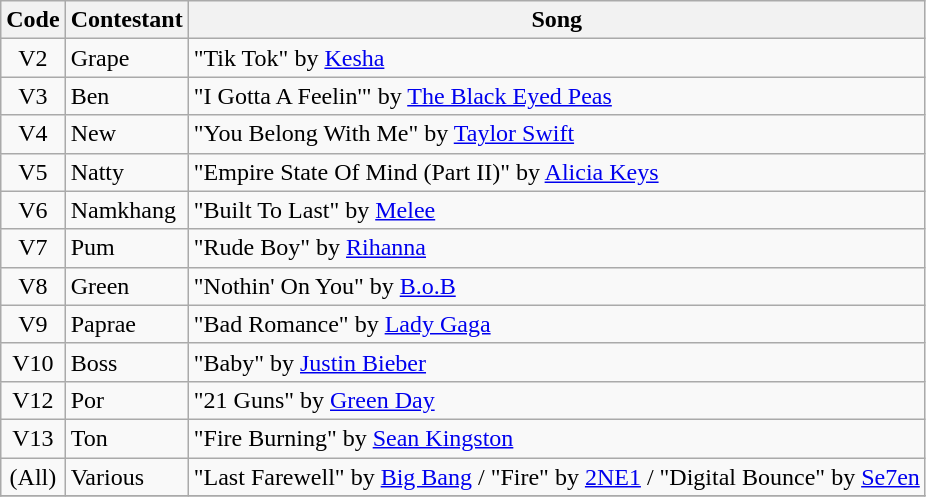<table class="wikitable">
<tr>
<th>Code</th>
<th>Contestant</th>
<th>Song</th>
</tr>
<tr>
<td align="center">V2</td>
<td>Grape</td>
<td>"Tik Tok" by <a href='#'>Kesha</a></td>
</tr>
<tr>
<td align="center">V3</td>
<td>Ben</td>
<td>"I Gotta A Feelin'" by <a href='#'>The Black Eyed Peas</a></td>
</tr>
<tr>
<td align="center">V4</td>
<td>New</td>
<td>"You Belong With Me" by <a href='#'>Taylor Swift</a></td>
</tr>
<tr>
<td align="center">V5</td>
<td>Natty</td>
<td>"Empire State Of Mind (Part II)" by <a href='#'>Alicia Keys</a></td>
</tr>
<tr>
<td align="center">V6</td>
<td>Namkhang</td>
<td>"Built To Last" by <a href='#'>Melee</a></td>
</tr>
<tr>
<td align="center">V7</td>
<td>Pum</td>
<td>"Rude Boy" by <a href='#'>Rihanna</a></td>
</tr>
<tr>
<td align="center">V8</td>
<td>Green</td>
<td>"Nothin' On You" by <a href='#'>B.o.B</a></td>
</tr>
<tr>
<td align="center">V9</td>
<td>Paprae</td>
<td>"Bad Romance" by <a href='#'>Lady Gaga</a></td>
</tr>
<tr>
<td align="center">V10</td>
<td>Boss</td>
<td>"Baby" by <a href='#'>Justin Bieber</a></td>
</tr>
<tr>
<td align="center">V12</td>
<td>Por</td>
<td>"21 Guns" by <a href='#'>Green Day</a></td>
</tr>
<tr>
<td align="center">V13</td>
<td>Ton</td>
<td>"Fire Burning" by <a href='#'>Sean Kingston</a></td>
</tr>
<tr>
<td align="center">(All)</td>
<td>Various</td>
<td>"Last Farewell" by <a href='#'>Big Bang</a> / "Fire" by <a href='#'>2NE1</a> / "Digital Bounce" by <a href='#'>Se7en</a></td>
</tr>
<tr>
</tr>
</table>
